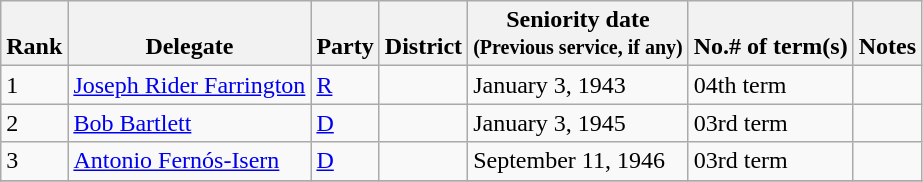<table class="wikitable sortable">
<tr valign=bottom>
<th>Rank</th>
<th>Delegate</th>
<th>Party</th>
<th>District</th>
<th>Seniority date<br><small>(Previous service, if any)</small><br></th>
<th>No.# of term(s)</th>
<th>Notes</th>
</tr>
<tr>
<td>1</td>
<td><a href='#'>Joseph Rider Farrington</a></td>
<td><a href='#'>R</a></td>
<td></td>
<td>January 3, 1943</td>
<td>04th term</td>
<td></td>
</tr>
<tr>
<td>2</td>
<td><a href='#'>Bob Bartlett</a></td>
<td><a href='#'>D</a></td>
<td></td>
<td>January 3, 1945</td>
<td>03rd term</td>
<td></td>
</tr>
<tr>
<td>3</td>
<td><a href='#'>Antonio Fernós-Isern</a></td>
<td><a href='#'>D</a></td>
<td></td>
<td>September 11, 1946</td>
<td>03rd term</td>
<td></td>
</tr>
<tr>
</tr>
</table>
